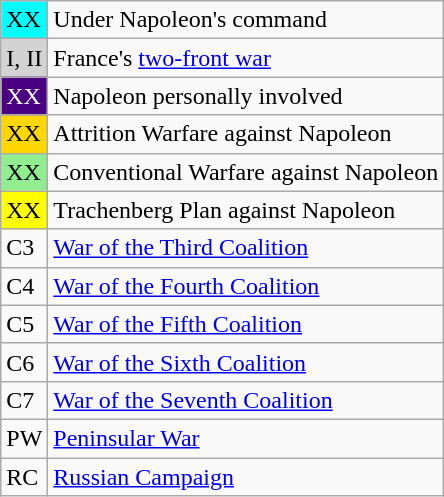<table class="wikitable">
<tr>
<td style="background: aqua;">XX</td>
<td>Under Napoleon's command</td>
</tr>
<tr>
<td style="background: lightgrey;">I, II</td>
<td>France's <a href='#'>two-front war</a></td>
</tr>
<tr>
<td style="background: indigo; color:white;">XX</td>
<td>Napoleon personally involved</td>
</tr>
<tr>
<td style="background: gold;">XX</td>
<td>Attrition Warfare against Napoleon</td>
</tr>
<tr>
<td style="background: lightgreen;">XX</td>
<td>Conventional Warfare against Napoleon</td>
</tr>
<tr>
<td style="background: yellow;">XX</td>
<td>Trachenberg Plan  against Napoleon</td>
</tr>
<tr>
<td>C3</td>
<td><a href='#'>War of the Third Coalition</a></td>
</tr>
<tr>
<td>C4</td>
<td><a href='#'>War of the Fourth Coalition</a></td>
</tr>
<tr>
<td>C5</td>
<td><a href='#'>War of the Fifth Coalition</a></td>
</tr>
<tr>
<td>C6</td>
<td><a href='#'>War of the Sixth Coalition</a></td>
</tr>
<tr>
<td>C7</td>
<td><a href='#'>War of the Seventh Coalition</a></td>
</tr>
<tr>
<td>PW</td>
<td><a href='#'>Peninsular War</a></td>
</tr>
<tr>
<td>RC</td>
<td><a href='#'>Russian Campaign</a></td>
</tr>
</table>
